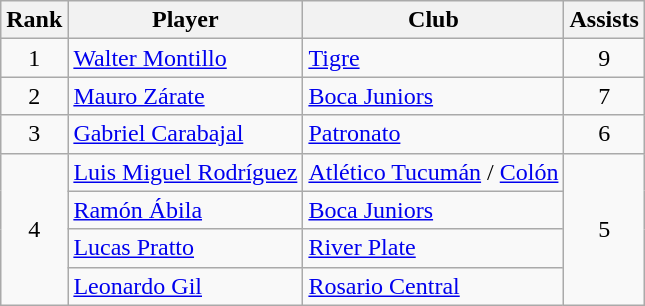<table class="wikitable">
<tr>
<th>Rank</th>
<th>Player</th>
<th>Club</th>
<th>Assists</th>
</tr>
<tr>
<td align=center>1</td>
<td> <a href='#'>Walter Montillo</a></td>
<td><a href='#'>Tigre</a></td>
<td align=center>9</td>
</tr>
<tr>
<td align=center>2</td>
<td> <a href='#'>Mauro Zárate</a></td>
<td><a href='#'>Boca Juniors</a></td>
<td align=center>7</td>
</tr>
<tr>
<td align=center>3</td>
<td> <a href='#'>Gabriel Carabajal</a></td>
<td><a href='#'>Patronato</a></td>
<td align=center>6</td>
</tr>
<tr>
<td align=center rowspan=4>4</td>
<td> <a href='#'>Luis Miguel Rodríguez</a></td>
<td><a href='#'>Atlético Tucumán</a> / <a href='#'>Colón</a></td>
<td align=center rowspan=4>5</td>
</tr>
<tr>
<td> <a href='#'>Ramón Ábila</a></td>
<td><a href='#'>Boca Juniors</a></td>
</tr>
<tr>
<td> <a href='#'>Lucas Pratto</a></td>
<td><a href='#'>River Plate</a></td>
</tr>
<tr>
<td> <a href='#'>Leonardo Gil</a></td>
<td><a href='#'>Rosario Central</a></td>
</tr>
</table>
